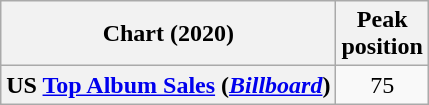<table class="wikitable plainrowheaders" style="text-align:center">
<tr>
<th scope="col">Chart (2020)</th>
<th scope="col">Peak<br>position</th>
</tr>
<tr>
<th scope="row">US <a href='#'>Top Album Sales</a> (<em><a href='#'>Billboard</a></em>)</th>
<td>75</td>
</tr>
</table>
